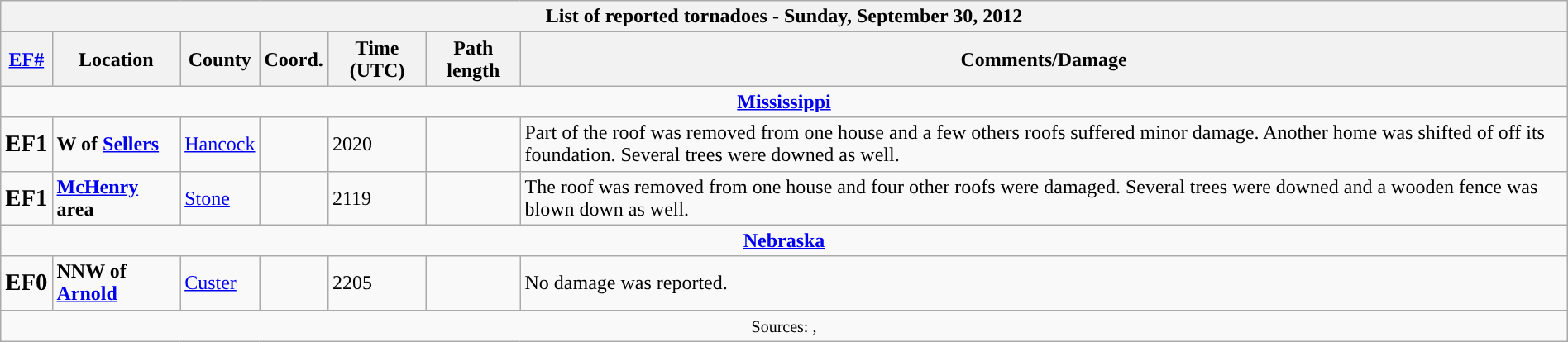<table class="wikitable collapsible" width="100%">
<tr>
<th colspan="7">List of reported tornadoes - Sunday, September 30, 2012</th>
</tr>
<tr>
<th><a href='#'>EF#</a></th>
<th>Location</th>
<th>County</th>
<th>Coord.</th>
<th>Time (UTC)</th>
<th>Path length</th>
<th>Comments/Damage</th>
</tr>
<tr>
<td colspan="7" align=center><strong><a href='#'>Mississippi</a></strong></td>
</tr>
<tr>
<td><big><strong>EF1</strong></big></td>
<td><strong>W of <a href='#'>Sellers</a></strong></td>
<td><a href='#'>Hancock</a></td>
<td></td>
<td>2020</td>
<td></td>
<td>Part of the roof was removed from one house and a few others roofs suffered minor damage. Another home was shifted of off its foundation. Several trees were downed as well.</td>
</tr>
<tr>
<td><big><strong>EF1</strong></big></td>
<td><strong><a href='#'>McHenry</a> area</strong></td>
<td><a href='#'>Stone</a></td>
<td></td>
<td>2119</td>
<td></td>
<td>The roof was removed from one house and four other roofs were damaged. Several trees were downed and a wooden fence was blown down as well.</td>
</tr>
<tr>
<td colspan="7" align=center><strong><a href='#'>Nebraska</a></strong></td>
</tr>
<tr>
<td><big><strong>EF0</strong></big></td>
<td><strong>NNW of <a href='#'>Arnold</a></strong></td>
<td><a href='#'>Custer</a></td>
<td></td>
<td>2205</td>
<td></td>
<td>No damage was reported.</td>
</tr>
<tr>
<td colspan="7" align=center><small>Sources: , </small></td>
</tr>
</table>
